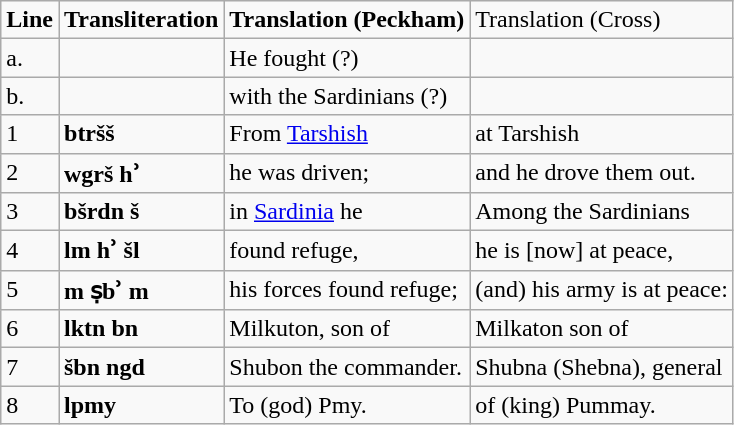<table class="wikitable">
<tr>
<td><strong> Line </strong></td>
<td><strong> Transliteration </strong></td>
<td><strong>Translation (Peckham)</strong></td>
<td>Translation (Cross)</td>
</tr>
<tr>
<td>a.</td>
<td></td>
<td>He fought (?)</td>
<td></td>
</tr>
<tr>
<td>b.</td>
<td></td>
<td>with the Sardinians (?)</td>
<td></td>
</tr>
<tr>
<td>1</td>
<td><strong>btršš</strong></td>
<td>From <a href='#'>Tarshish</a></td>
<td>at Tarshish</td>
</tr>
<tr>
<td>2</td>
<td><strong>wgrš hʾ</strong></td>
<td>he was driven;</td>
<td>and he drove them out.</td>
</tr>
<tr>
<td>3</td>
<td><strong>bšrdn š</strong></td>
<td>in <a href='#'>Sardinia</a> he</td>
<td>Among the Sardinians</td>
</tr>
<tr>
<td>4</td>
<td><strong>lm hʾ šl</strong></td>
<td>found refuge,</td>
<td>he is [now] at peace,</td>
</tr>
<tr>
<td>5</td>
<td><strong>m ṣbʾ m</strong></td>
<td>his forces found refuge;</td>
<td>(and) his army is at peace:</td>
</tr>
<tr>
<td>6</td>
<td><strong>lktn bn</strong></td>
<td>Milkuton, son of</td>
<td>Milkaton son of</td>
</tr>
<tr>
<td>7</td>
<td><strong>šbn ngd</strong></td>
<td>Shubon the commander.</td>
<td>Shubna (Shebna), general</td>
</tr>
<tr>
<td>8</td>
<td><strong>lpmy</strong></td>
<td>To (god) Pmy.</td>
<td>of (king) Pummay.</td>
</tr>
</table>
